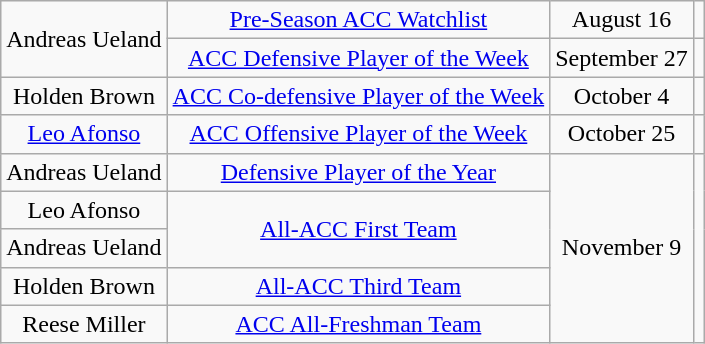<table class="wikitable sortable" style="text-align: center">
<tr>
<td rowspan=2>Andreas Ueland</td>
<td><a href='#'>Pre-Season ACC Watchlist</a></td>
<td>August 16</td>
<td></td>
</tr>
<tr>
<td><a href='#'>ACC Defensive Player of the Week</a></td>
<td>September 27</td>
<td></td>
</tr>
<tr>
<td>Holden Brown</td>
<td><a href='#'>ACC Co-defensive Player of the Week</a></td>
<td>October 4</td>
<td></td>
</tr>
<tr>
<td><a href='#'>Leo Afonso</a></td>
<td><a href='#'>ACC Offensive Player of the Week</a></td>
<td>October 25</td>
<td></td>
</tr>
<tr>
<td>Andreas Ueland</td>
<td><a href='#'>Defensive Player of the Year</a></td>
<td rowspan=5>November 9</td>
<td rowspan=5></td>
</tr>
<tr>
<td>Leo Afonso</td>
<td rowspan=2><a href='#'>All-ACC First Team</a></td>
</tr>
<tr>
<td>Andreas Ueland</td>
</tr>
<tr>
<td>Holden Brown</td>
<td><a href='#'>All-ACC Third Team</a></td>
</tr>
<tr>
<td>Reese Miller</td>
<td><a href='#'>ACC All-Freshman Team</a></td>
</tr>
</table>
